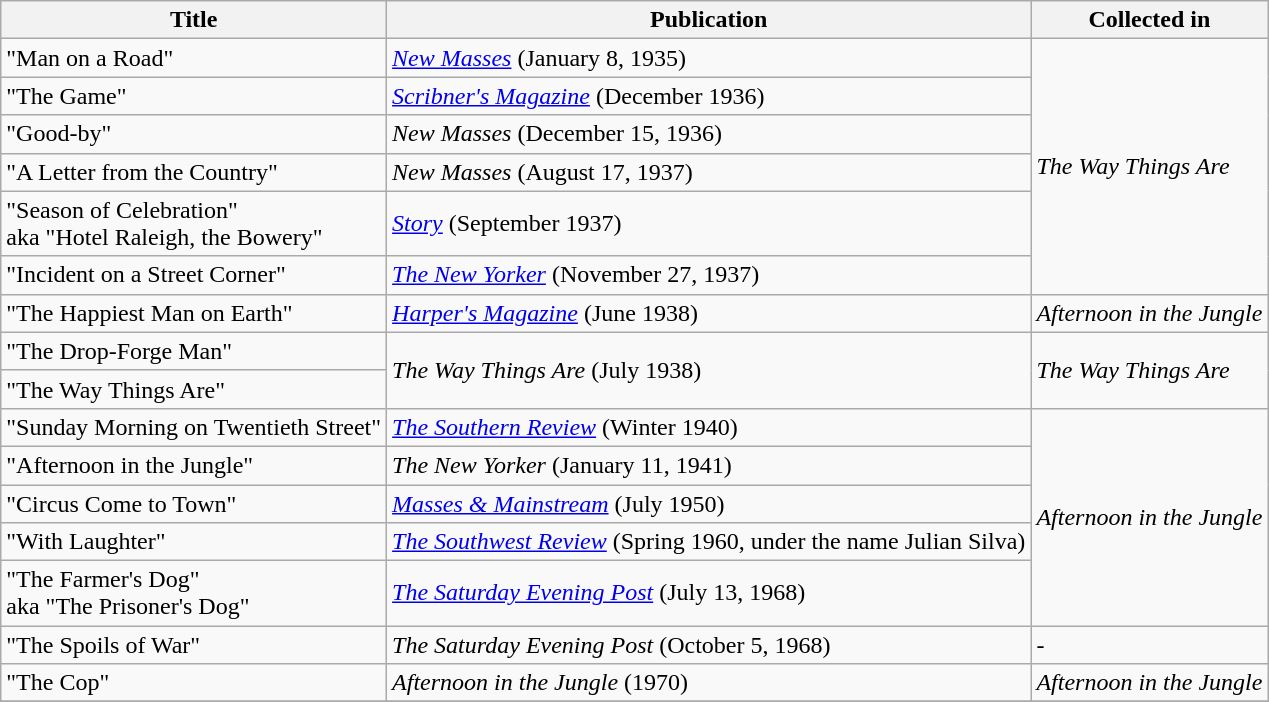<table class="wikitable">
<tr>
<th>Title</th>
<th>Publication</th>
<th>Collected in</th>
</tr>
<tr>
<td>"Man on a Road"</td>
<td><em><a href='#'>New Masses</a></em> (January 8, 1935)</td>
<td rowspan=6><em>The Way Things Are</em></td>
</tr>
<tr>
<td>"The Game"</td>
<td><em><a href='#'>Scribner's Magazine</a></em> (December 1936)</td>
</tr>
<tr>
<td>"Good-by"</td>
<td><em>New Masses</em> (December 15, 1936)</td>
</tr>
<tr>
<td>"A Letter from the Country"</td>
<td><em>New Masses</em> (August 17, 1937)</td>
</tr>
<tr>
<td>"Season of Celebration"<br>aka "Hotel Raleigh, the Bowery"</td>
<td><em><a href='#'>Story</a></em> (September 1937)</td>
</tr>
<tr>
<td>"Incident on a Street Corner"</td>
<td><em><a href='#'>The New Yorker</a></em> (November 27, 1937)</td>
</tr>
<tr>
<td>"The Happiest Man on Earth"</td>
<td><em><a href='#'>Harper's Magazine</a></em> (June 1938)</td>
<td><em>Afternoon in the Jungle</em></td>
</tr>
<tr>
<td>"The Drop-Forge Man"</td>
<td rowspan=2><em>The Way Things Are</em> (July 1938)</td>
<td rowspan=2><em>The Way Things Are</em></td>
</tr>
<tr>
<td>"The Way Things Are"</td>
</tr>
<tr>
<td>"Sunday Morning on Twentieth Street"</td>
<td><em><a href='#'>The Southern Review</a></em> (Winter 1940)</td>
<td rowspan=5><em>Afternoon in the Jungle</em></td>
</tr>
<tr>
<td>"Afternoon in the Jungle"</td>
<td><em>The New Yorker</em> (January 11, 1941)</td>
</tr>
<tr>
<td>"Circus Come to Town"</td>
<td><em><a href='#'>Masses & Mainstream</a></em> (July 1950)</td>
</tr>
<tr>
<td>"With Laughter"</td>
<td><em><a href='#'>The Southwest Review</a></em> (Spring 1960, under the name Julian Silva)</td>
</tr>
<tr>
<td>"The Farmer's Dog"<br>aka "The Prisoner's Dog"</td>
<td><em><a href='#'>The Saturday Evening Post</a></em> (July 13, 1968)</td>
</tr>
<tr>
<td>"The Spoils of War"</td>
<td><em>The Saturday Evening Post</em> (October 5, 1968)</td>
<td>-</td>
</tr>
<tr>
<td>"The Cop"</td>
<td><em>Afternoon in the Jungle</em> (1970)</td>
<td><em>Afternoon in the Jungle</em></td>
</tr>
<tr>
</tr>
</table>
